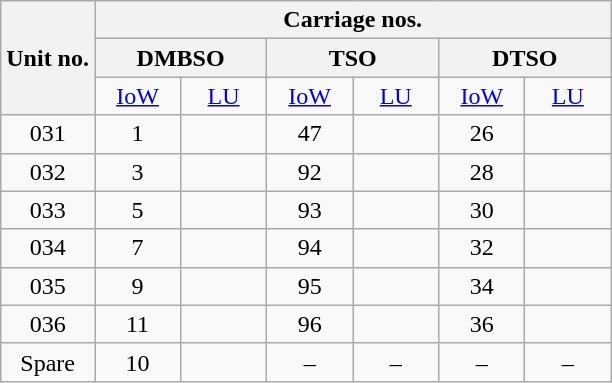<table class="wikitable">
<tr>
<th rowspan=3>Unit no.</th>
<th colspan=6>Carriage nos.</th>
</tr>
<tr>
<th colspan=2>DMBSO</th>
<th colspan=2>TSO</th>
<th colspan=2>DTSO</th>
</tr>
<tr align=center>
<td width=50><a href='#'>IoW</a></td>
<td width=50><a href='#'>LU</a></td>
<td width=50><a href='#'>IoW</a></td>
<td width=50><a href='#'>LU</a></td>
<td width=50><a href='#'>IoW</a></td>
<td width=50><a href='#'>LU</a></td>
</tr>
<tr align=center>
<td>031</td>
<td>1</td>
<td></td>
<td>47</td>
<td></td>
<td>26</td>
<td></td>
</tr>
<tr align=center>
<td>032</td>
<td>3</td>
<td></td>
<td>92</td>
<td></td>
<td>28</td>
<td></td>
</tr>
<tr align=center>
<td>033</td>
<td>5</td>
<td></td>
<td>93</td>
<td></td>
<td>30</td>
<td></td>
</tr>
<tr align=center>
<td>034</td>
<td>7</td>
<td></td>
<td>94</td>
<td></td>
<td>32</td>
<td></td>
</tr>
<tr align=center>
<td>035</td>
<td>9</td>
<td></td>
<td>95</td>
<td></td>
<td>34</td>
<td></td>
</tr>
<tr align=center>
<td>036</td>
<td>11</td>
<td></td>
<td>96</td>
<td></td>
<td>36</td>
<td></td>
</tr>
<tr align=center>
<td>Spare</td>
<td>10</td>
<td></td>
<td>–</td>
<td>–</td>
<td>–</td>
<td>–</td>
</tr>
</table>
